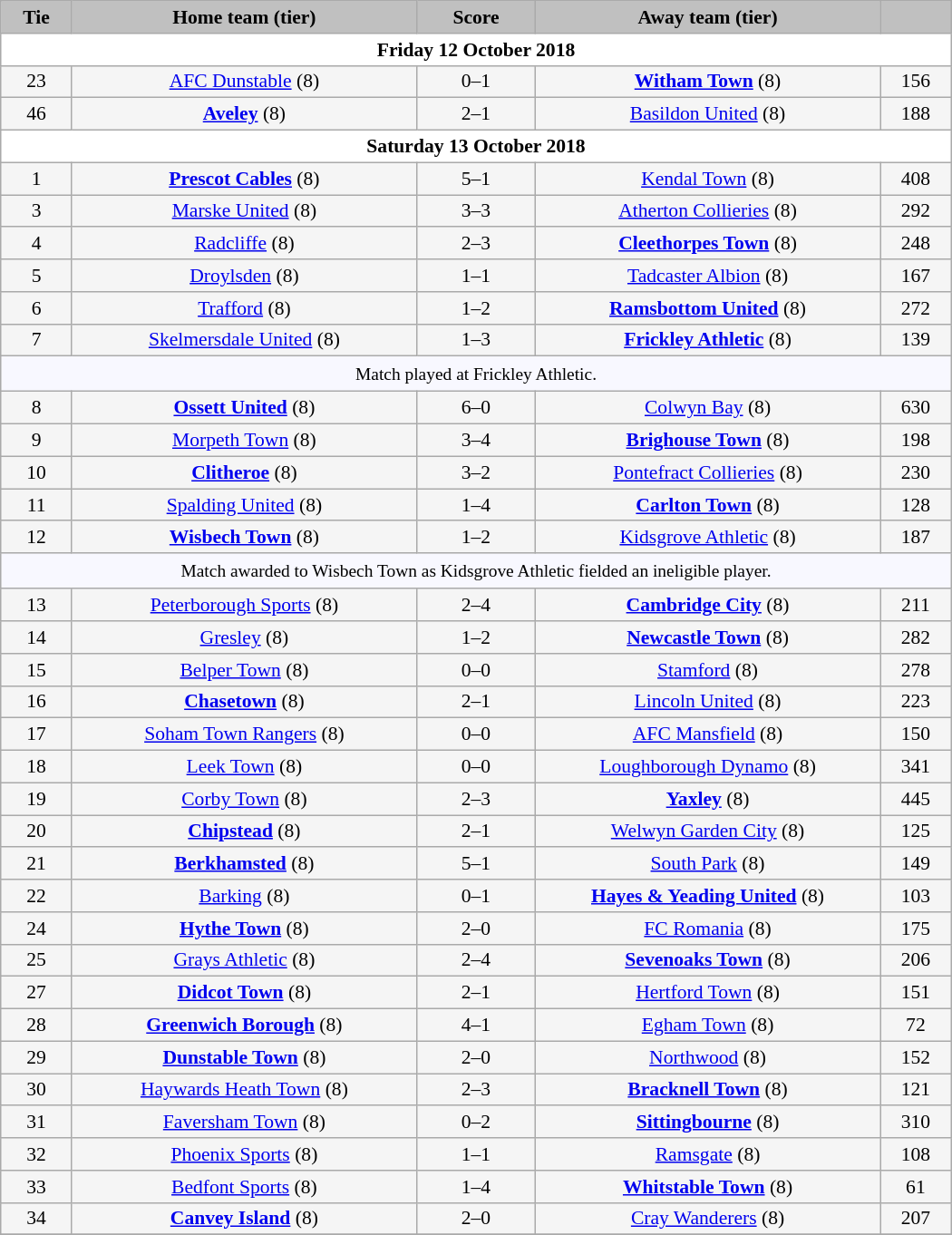<table class="wikitable" style="width: 700px; background:WhiteSmoke; text-align:center; font-size:90%">
<tr>
<td scope="col" style="width:  7.50%; background:silver;"><strong>Tie</strong></td>
<td scope="col" style="width: 36.25%; background:silver;"><strong>Home team (tier)</strong></td>
<td scope="col" style="width: 12.50%; background:silver;"><strong>Score</strong></td>
<td scope="col" style="width: 36.25%; background:silver;"><strong>Away team (tier)</strong></td>
<td scope="col" style="width:  7.50%; background:silver;"><strong></strong></td>
</tr>
<tr>
<td colspan="5" style= background:White><strong>Friday 12 October 2018</strong></td>
</tr>
<tr>
<td>23</td>
<td><a href='#'>AFC Dunstable</a> (8)</td>
<td>0–1</td>
<td><strong><a href='#'>Witham Town</a></strong> (8)</td>
<td>156</td>
</tr>
<tr>
<td>46</td>
<td><strong><a href='#'>Aveley</a></strong> (8)</td>
<td>2–1</td>
<td><a href='#'>Basildon United</a> (8)</td>
<td>188</td>
</tr>
<tr>
<td colspan="5" style= background:White><strong>Saturday 13 October 2018</strong></td>
</tr>
<tr>
<td>1</td>
<td><strong><a href='#'>Prescot Cables</a></strong> (8)</td>
<td>5–1</td>
<td><a href='#'>Kendal Town</a> (8)</td>
<td>408</td>
</tr>
<tr>
<td>3</td>
<td><a href='#'>Marske United</a> (8)</td>
<td>3–3</td>
<td><a href='#'>Atherton Collieries</a> (8)</td>
<td>292</td>
</tr>
<tr>
<td>4</td>
<td><a href='#'>Radcliffe</a> (8)</td>
<td>2–3</td>
<td><strong><a href='#'>Cleethorpes Town</a></strong> (8)</td>
<td>248</td>
</tr>
<tr>
<td>5</td>
<td><a href='#'>Droylsden</a> (8)</td>
<td>1–1</td>
<td><a href='#'>Tadcaster Albion</a> (8)</td>
<td>167</td>
</tr>
<tr>
<td>6</td>
<td><a href='#'>Trafford</a> (8)</td>
<td>1–2</td>
<td><strong><a href='#'>Ramsbottom United</a></strong> (8)</td>
<td>272</td>
</tr>
<tr>
<td>7</td>
<td><a href='#'>Skelmersdale United</a> (8)</td>
<td>1–3</td>
<td><strong><a href='#'>Frickley Athletic</a></strong> (8)</td>
<td>139</td>
</tr>
<tr>
<td colspan="5" style="background:GhostWhite; height:20px; text-align:center; font-size:90%">Match played at Frickley Athletic.</td>
</tr>
<tr>
<td>8</td>
<td><strong><a href='#'>Ossett United</a></strong> (8)</td>
<td>6–0</td>
<td><a href='#'>Colwyn Bay</a> (8)</td>
<td>630</td>
</tr>
<tr>
<td>9</td>
<td><a href='#'>Morpeth Town</a> (8)</td>
<td>3–4</td>
<td><strong><a href='#'>Brighouse Town</a></strong> (8)</td>
<td>198</td>
</tr>
<tr>
<td>10</td>
<td><strong><a href='#'>Clitheroe</a></strong> (8)</td>
<td>3–2</td>
<td><a href='#'>Pontefract Collieries</a> (8)</td>
<td>230</td>
</tr>
<tr>
<td>11</td>
<td><a href='#'>Spalding United</a> (8)</td>
<td>1–4</td>
<td><strong><a href='#'>Carlton Town</a></strong> (8)</td>
<td>128</td>
</tr>
<tr>
<td>12</td>
<td><strong><a href='#'>Wisbech Town</a></strong> (8)</td>
<td>1–2</td>
<td><a href='#'>Kidsgrove Athletic</a> (8)</td>
<td>187</td>
</tr>
<tr>
<td colspan="5" style="background:GhostWhite; height:20px; text-align:center; font-size:90%">Match awarded to Wisbech Town as Kidsgrove Athletic fielded an ineligible player.</td>
</tr>
<tr>
<td>13</td>
<td><a href='#'>Peterborough Sports</a> (8)</td>
<td>2–4</td>
<td><strong><a href='#'>Cambridge City</a></strong> (8)</td>
<td>211</td>
</tr>
<tr>
<td>14</td>
<td><a href='#'>Gresley</a> (8)</td>
<td>1–2</td>
<td><strong><a href='#'>Newcastle Town</a></strong> (8)</td>
<td>282</td>
</tr>
<tr>
<td>15</td>
<td><a href='#'>Belper Town</a> (8)</td>
<td>0–0</td>
<td><a href='#'>Stamford</a> (8)</td>
<td>278</td>
</tr>
<tr>
<td>16</td>
<td><strong><a href='#'>Chasetown</a></strong> (8)</td>
<td>2–1</td>
<td><a href='#'>Lincoln United</a> (8)</td>
<td>223</td>
</tr>
<tr>
<td>17</td>
<td><a href='#'>Soham Town Rangers</a> (8)</td>
<td>0–0</td>
<td><a href='#'>AFC Mansfield</a> (8)</td>
<td>150</td>
</tr>
<tr>
<td>18</td>
<td><a href='#'>Leek Town</a> (8)</td>
<td>0–0</td>
<td><a href='#'>Loughborough Dynamo</a> (8)</td>
<td>341</td>
</tr>
<tr>
<td>19</td>
<td><a href='#'>Corby Town</a> (8)</td>
<td>2–3</td>
<td><strong><a href='#'>Yaxley</a></strong> (8)</td>
<td>445</td>
</tr>
<tr>
<td>20</td>
<td><strong><a href='#'>Chipstead</a></strong> (8)</td>
<td>2–1</td>
<td><a href='#'>Welwyn Garden City</a> (8)</td>
<td>125</td>
</tr>
<tr>
<td>21</td>
<td><strong><a href='#'>Berkhamsted</a></strong> (8)</td>
<td>5–1</td>
<td><a href='#'>South Park</a> (8)</td>
<td>149</td>
</tr>
<tr>
<td>22</td>
<td><a href='#'>Barking</a> (8)</td>
<td>0–1</td>
<td><strong><a href='#'>Hayes & Yeading United</a></strong> (8)</td>
<td>103</td>
</tr>
<tr>
<td>24</td>
<td><strong><a href='#'>Hythe Town</a></strong> (8)</td>
<td>2–0</td>
<td><a href='#'>FC Romania</a> (8)</td>
<td>175</td>
</tr>
<tr>
<td>25</td>
<td><a href='#'>Grays Athletic</a> (8)</td>
<td>2–4</td>
<td><strong><a href='#'>Sevenoaks Town</a></strong> (8)</td>
<td>206</td>
</tr>
<tr>
<td>27</td>
<td><strong><a href='#'>Didcot Town</a></strong> (8)</td>
<td>2–1</td>
<td><a href='#'>Hertford Town</a> (8)</td>
<td>151</td>
</tr>
<tr>
<td>28</td>
<td><strong><a href='#'>Greenwich Borough</a></strong> (8)</td>
<td>4–1</td>
<td><a href='#'>Egham Town</a> (8)</td>
<td>72</td>
</tr>
<tr>
<td>29</td>
<td><strong><a href='#'>Dunstable Town</a></strong> (8)</td>
<td>2–0</td>
<td><a href='#'>Northwood</a> (8)</td>
<td>152</td>
</tr>
<tr>
<td>30</td>
<td><a href='#'>Haywards Heath Town</a> (8)</td>
<td>2–3</td>
<td><strong><a href='#'>Bracknell Town</a></strong> (8)</td>
<td>121</td>
</tr>
<tr>
<td>31</td>
<td><a href='#'>Faversham Town</a> (8)</td>
<td>0–2</td>
<td><strong><a href='#'>Sittingbourne</a></strong> (8)</td>
<td>310</td>
</tr>
<tr>
<td>32</td>
<td><a href='#'>Phoenix Sports</a> (8)</td>
<td>1–1</td>
<td><a href='#'>Ramsgate</a> (8)</td>
<td>108</td>
</tr>
<tr>
<td>33</td>
<td><a href='#'>Bedfont Sports</a> (8)</td>
<td>1–4</td>
<td><strong><a href='#'>Whitstable Town</a></strong> (8)</td>
<td>61</td>
</tr>
<tr>
<td>34</td>
<td><strong><a href='#'>Canvey Island</a></strong> (8)</td>
<td>2–0</td>
<td><a href='#'>Cray Wanderers</a> (8)</td>
<td>207</td>
</tr>
<tr>
</tr>
</table>
